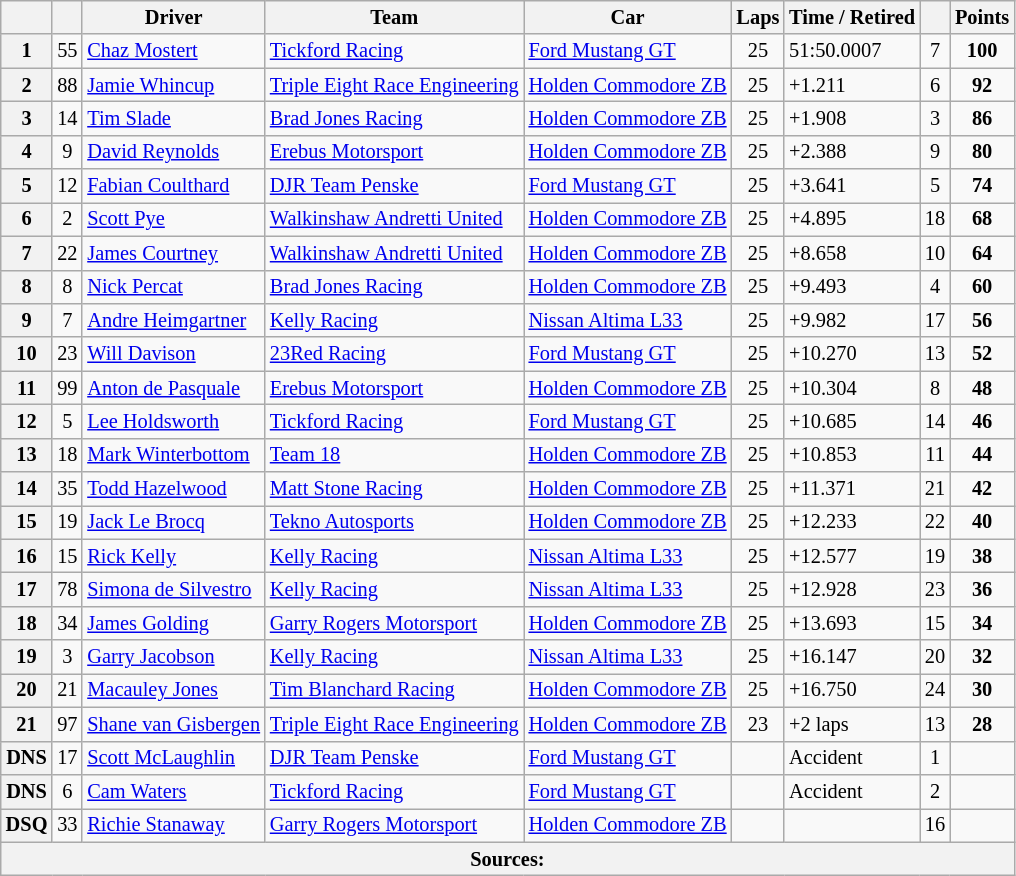<table class="wikitable" style="font-size:85%;">
<tr>
<th></th>
<th></th>
<th>Driver</th>
<th>Team</th>
<th>Car</th>
<th>Laps</th>
<th>Time / Retired</th>
<th></th>
<th>Points</th>
</tr>
<tr>
<th>1</th>
<td align="center">55</td>
<td> <a href='#'>Chaz Mostert</a></td>
<td><a href='#'>Tickford Racing</a></td>
<td><a href='#'>Ford Mustang GT</a></td>
<td align="center">25</td>
<td>51:50.0007</td>
<td align="center">7</td>
<td align="center"><strong>100</strong></td>
</tr>
<tr>
<th>2</th>
<td align="center">88</td>
<td> <a href='#'>Jamie Whincup</a></td>
<td><a href='#'>Triple Eight Race Engineering</a></td>
<td><a href='#'>Holden Commodore ZB</a></td>
<td align="center">25</td>
<td>+1.211</td>
<td align="center">6</td>
<td align="center"><strong>92</strong></td>
</tr>
<tr>
<th>3</th>
<td align="center">14</td>
<td> <a href='#'>Tim Slade</a></td>
<td><a href='#'>Brad Jones Racing</a></td>
<td><a href='#'>Holden Commodore ZB</a></td>
<td align="center">25</td>
<td>+1.908</td>
<td align="center">3</td>
<td align="center"><strong>86</strong></td>
</tr>
<tr>
<th>4</th>
<td align="center">9</td>
<td> <a href='#'>David Reynolds</a></td>
<td><a href='#'>Erebus Motorsport</a></td>
<td><a href='#'>Holden Commodore ZB</a></td>
<td align="center">25</td>
<td>+2.388</td>
<td align="center">9</td>
<td align="center"><strong>80</strong></td>
</tr>
<tr>
<th>5</th>
<td align="center">12</td>
<td> <a href='#'>Fabian Coulthard</a></td>
<td><a href='#'>DJR Team Penske</a></td>
<td><a href='#'>Ford Mustang GT</a></td>
<td align="center">25</td>
<td>+3.641</td>
<td align="center">5</td>
<td align="center"><strong>74</strong></td>
</tr>
<tr>
<th>6</th>
<td align="center">2</td>
<td> <a href='#'>Scott Pye</a></td>
<td><a href='#'>Walkinshaw Andretti United</a></td>
<td><a href='#'>Holden Commodore ZB</a></td>
<td align="center">25</td>
<td>+4.895</td>
<td align="center">18</td>
<td align="center"><strong>68</strong></td>
</tr>
<tr>
<th>7</th>
<td align="center">22</td>
<td> <a href='#'>James Courtney</a></td>
<td><a href='#'>Walkinshaw Andretti United</a></td>
<td><a href='#'>Holden Commodore ZB</a></td>
<td align="center">25</td>
<td>+8.658</td>
<td align="center">10</td>
<td align="center"><strong>64</strong></td>
</tr>
<tr>
<th>8</th>
<td align="center">8</td>
<td> <a href='#'>Nick Percat</a></td>
<td><a href='#'>Brad Jones Racing</a></td>
<td><a href='#'>Holden Commodore ZB</a></td>
<td align="center">25</td>
<td>+9.493</td>
<td align="center">4</td>
<td align="center"><strong>60</strong></td>
</tr>
<tr>
<th>9</th>
<td align="center">7</td>
<td> <a href='#'>Andre Heimgartner</a></td>
<td><a href='#'>Kelly Racing</a></td>
<td><a href='#'>Nissan Altima L33</a></td>
<td align="center">25</td>
<td>+9.982</td>
<td align="center">17</td>
<td align="center"><strong>56</strong></td>
</tr>
<tr>
<th>10</th>
<td align="center">23</td>
<td> <a href='#'>Will Davison</a></td>
<td><a href='#'>23Red Racing</a></td>
<td><a href='#'>Ford Mustang GT</a></td>
<td align="center">25</td>
<td>+10.270</td>
<td align="center">13</td>
<td align="center"><strong>52</strong></td>
</tr>
<tr>
<th>11</th>
<td align="center">99</td>
<td> <a href='#'>Anton de Pasquale</a></td>
<td><a href='#'>Erebus Motorsport</a></td>
<td><a href='#'>Holden Commodore ZB</a></td>
<td align="center">25</td>
<td>+10.304</td>
<td align="center">8</td>
<td align="center"><strong>48</strong></td>
</tr>
<tr>
<th>12</th>
<td align="center">5</td>
<td> <a href='#'>Lee Holdsworth</a></td>
<td><a href='#'>Tickford Racing</a></td>
<td><a href='#'>Ford Mustang GT</a></td>
<td align="center">25</td>
<td>+10.685</td>
<td align="center">14</td>
<td align="center"><strong>46</strong></td>
</tr>
<tr>
<th>13</th>
<td align="center">18</td>
<td> <a href='#'>Mark Winterbottom</a></td>
<td><a href='#'>Team 18</a></td>
<td><a href='#'>Holden Commodore ZB</a></td>
<td align="center">25</td>
<td>+10.853</td>
<td align="center">11</td>
<td align="center"><strong>44</strong></td>
</tr>
<tr>
<th>14</th>
<td align="center">35</td>
<td> <a href='#'>Todd Hazelwood</a></td>
<td><a href='#'>Matt Stone Racing</a></td>
<td><a href='#'>Holden Commodore ZB</a></td>
<td align="center">25</td>
<td>+11.371</td>
<td align="center">21</td>
<td align="center"><strong>42</strong></td>
</tr>
<tr>
<th>15</th>
<td align="center">19</td>
<td> <a href='#'>Jack Le Brocq</a></td>
<td><a href='#'>Tekno Autosports</a></td>
<td><a href='#'>Holden Commodore ZB</a></td>
<td align="center">25</td>
<td>+12.233</td>
<td align="center">22</td>
<td align="center"><strong>40</strong></td>
</tr>
<tr>
<th>16</th>
<td align="center">15</td>
<td> <a href='#'>Rick Kelly</a></td>
<td><a href='#'>Kelly Racing</a></td>
<td><a href='#'>Nissan Altima L33</a></td>
<td align="center">25</td>
<td>+12.577</td>
<td align="center">19</td>
<td align="center"><strong>38</strong></td>
</tr>
<tr>
<th>17</th>
<td align="center">78</td>
<td> <a href='#'>Simona de Silvestro</a></td>
<td><a href='#'>Kelly Racing</a></td>
<td><a href='#'>Nissan Altima L33</a></td>
<td align="center">25</td>
<td>+12.928</td>
<td align="center">23</td>
<td align="center"><strong>36</strong></td>
</tr>
<tr>
<th>18</th>
<td align="center">34</td>
<td> <a href='#'>James Golding</a></td>
<td><a href='#'>Garry Rogers Motorsport</a></td>
<td><a href='#'>Holden Commodore ZB</a></td>
<td align="center">25</td>
<td>+13.693</td>
<td align="center">15</td>
<td align="center"><strong>34</strong></td>
</tr>
<tr>
<th>19</th>
<td align="center">3</td>
<td> <a href='#'>Garry Jacobson</a></td>
<td><a href='#'>Kelly Racing</a></td>
<td><a href='#'>Nissan Altima L33</a></td>
<td align="center">25</td>
<td>+16.147</td>
<td align="center">20</td>
<td align="center"><strong>32</strong></td>
</tr>
<tr>
<th>20</th>
<td align="center">21</td>
<td> <a href='#'>Macauley Jones</a></td>
<td><a href='#'>Tim Blanchard Racing</a></td>
<td><a href='#'>Holden Commodore ZB</a></td>
<td align="center">25</td>
<td>+16.750</td>
<td align="center">24</td>
<td align="center"><strong>30</strong></td>
</tr>
<tr>
<th>21</th>
<td align="center">97</td>
<td> <a href='#'>Shane van Gisbergen</a></td>
<td><a href='#'>Triple Eight Race Engineering</a></td>
<td><a href='#'>Holden Commodore ZB</a></td>
<td align="center">23</td>
<td>+2 laps</td>
<td align="center">13</td>
<td align="center"><strong>28</strong></td>
</tr>
<tr>
<th>DNS</th>
<td align="center">17</td>
<td> <a href='#'>Scott McLaughlin</a></td>
<td><a href='#'>DJR Team Penske</a></td>
<td><a href='#'>Ford Mustang GT</a></td>
<td align="center"></td>
<td>Accident</td>
<td align="center">1</td>
<td align="center"></td>
</tr>
<tr>
<th>DNS</th>
<td align="center">6</td>
<td> <a href='#'>Cam Waters</a></td>
<td><a href='#'>Tickford Racing</a></td>
<td><a href='#'>Ford Mustang GT</a></td>
<td align="center"></td>
<td>Accident</td>
<td align="center">2</td>
<td align="center"></td>
</tr>
<tr>
<th>DSQ</th>
<td align="center">33</td>
<td> <a href='#'>Richie Stanaway</a></td>
<td><a href='#'>Garry Rogers Motorsport</a></td>
<td><a href='#'>Holden Commodore ZB</a></td>
<td align="center"></td>
<td></td>
<td align="center">16</td>
<td align="center"></td>
</tr>
<tr>
<th colspan="9">Sources:</th>
</tr>
</table>
